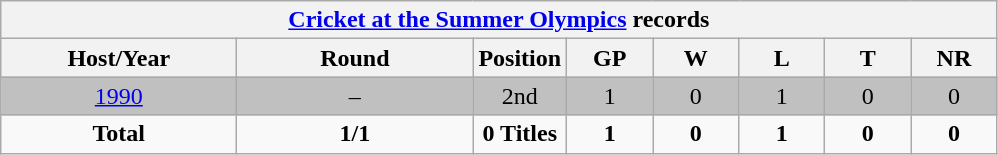<table class="wikitable" style="text-align: center;">
<tr>
<th colspan=8><a href='#'>Cricket at the Summer Olympics</a> records</th>
</tr>
<tr>
<th width=150>Host/Year</th>
<th width=150>Round</th>
<th width=50>Position</th>
<th width=50>GP</th>
<th width=50>W</th>
<th width=50>L</th>
<th width=50>T</th>
<th width=50>NR</th>
</tr>
<tr bgcolor=silver>
<td> <a href='#'>1990</a></td>
<td>–</td>
<td>2nd</td>
<td>1</td>
<td>0</td>
<td>1</td>
<td>0</td>
<td>0</td>
</tr>
<tr>
<td><strong>Total</strong></td>
<td><strong>1/1</strong></td>
<td><strong>0 Titles</strong></td>
<td><strong>1</strong></td>
<td><strong>0</strong></td>
<td><strong>1</strong></td>
<td><strong>0</strong></td>
<td><strong>0</strong></td>
</tr>
</table>
